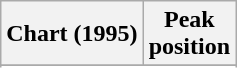<table class="wikitable sortable plainrowheaders" style="text-align:center;">
<tr>
<th scope="col">Chart (1995)</th>
<th scope="col">Peak<br>position</th>
</tr>
<tr>
</tr>
<tr>
</tr>
<tr>
</tr>
</table>
